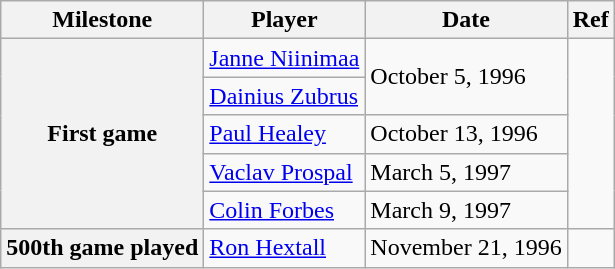<table class="wikitable">
<tr>
<th scope="col">Milestone</th>
<th scope="col">Player</th>
<th scope="col">Date</th>
<th scope="col">Ref</th>
</tr>
<tr>
<th rowspan=5>First game</th>
<td><a href='#'>Janne Niinimaa</a></td>
<td rowspan=2>October 5, 1996</td>
<td rowspan=5></td>
</tr>
<tr>
<td><a href='#'>Dainius Zubrus</a></td>
</tr>
<tr>
<td><a href='#'>Paul Healey</a></td>
<td>October 13, 1996</td>
</tr>
<tr>
<td><a href='#'>Vaclav Prospal</a></td>
<td>March 5, 1997</td>
</tr>
<tr>
<td><a href='#'>Colin Forbes</a></td>
<td>March 9, 1997</td>
</tr>
<tr>
<th>500th game played</th>
<td><a href='#'>Ron Hextall</a></td>
<td>November 21, 1996</td>
<td></td>
</tr>
</table>
